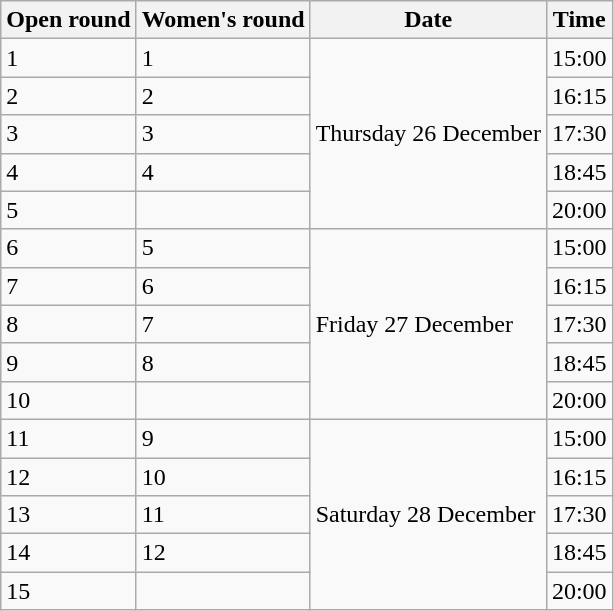<table class="wikitable">
<tr>
<th>Open round</th>
<th>Women's round</th>
<th>Date</th>
<th>Time</th>
</tr>
<tr>
<td>1</td>
<td>1</td>
<td rowspan="5">Thursday 26 December</td>
<td>15:00</td>
</tr>
<tr>
<td>2</td>
<td>2</td>
<td>16:15</td>
</tr>
<tr>
<td>3</td>
<td>3</td>
<td>17:30</td>
</tr>
<tr>
<td>4</td>
<td>4</td>
<td>18:45</td>
</tr>
<tr>
<td>5</td>
<td></td>
<td>20:00</td>
</tr>
<tr>
<td>6</td>
<td>5</td>
<td rowspan="5">Friday 27 December</td>
<td>15:00</td>
</tr>
<tr>
<td>7</td>
<td>6</td>
<td>16:15</td>
</tr>
<tr>
<td>8</td>
<td>7</td>
<td>17:30</td>
</tr>
<tr>
<td>9</td>
<td>8</td>
<td>18:45</td>
</tr>
<tr>
<td>10</td>
<td></td>
<td>20:00</td>
</tr>
<tr>
<td>11</td>
<td>9</td>
<td rowspan="5">Saturday 28 December</td>
<td>15:00</td>
</tr>
<tr>
<td>12</td>
<td>10</td>
<td>16:15</td>
</tr>
<tr>
<td>13</td>
<td>11</td>
<td>17:30</td>
</tr>
<tr>
<td>14</td>
<td>12</td>
<td>18:45</td>
</tr>
<tr>
<td>15</td>
<td></td>
<td>20:00</td>
</tr>
</table>
